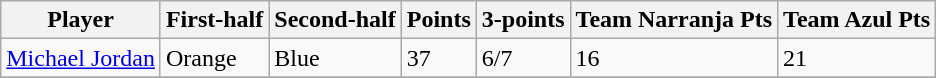<table class="wikitable sortable">
<tr>
<th>Player</th>
<th>First-half</th>
<th>Second-half</th>
<th>Points</th>
<th>3-points</th>
<th>Team Narranja Pts</th>
<th>Team Azul Pts</th>
</tr>
<tr>
<td> <a href='#'>Michael Jordan</a></td>
<td>Orange</td>
<td>Blue</td>
<td>37</td>
<td>6/7</td>
<td>16</td>
<td>21</td>
</tr>
<tr>
</tr>
</table>
